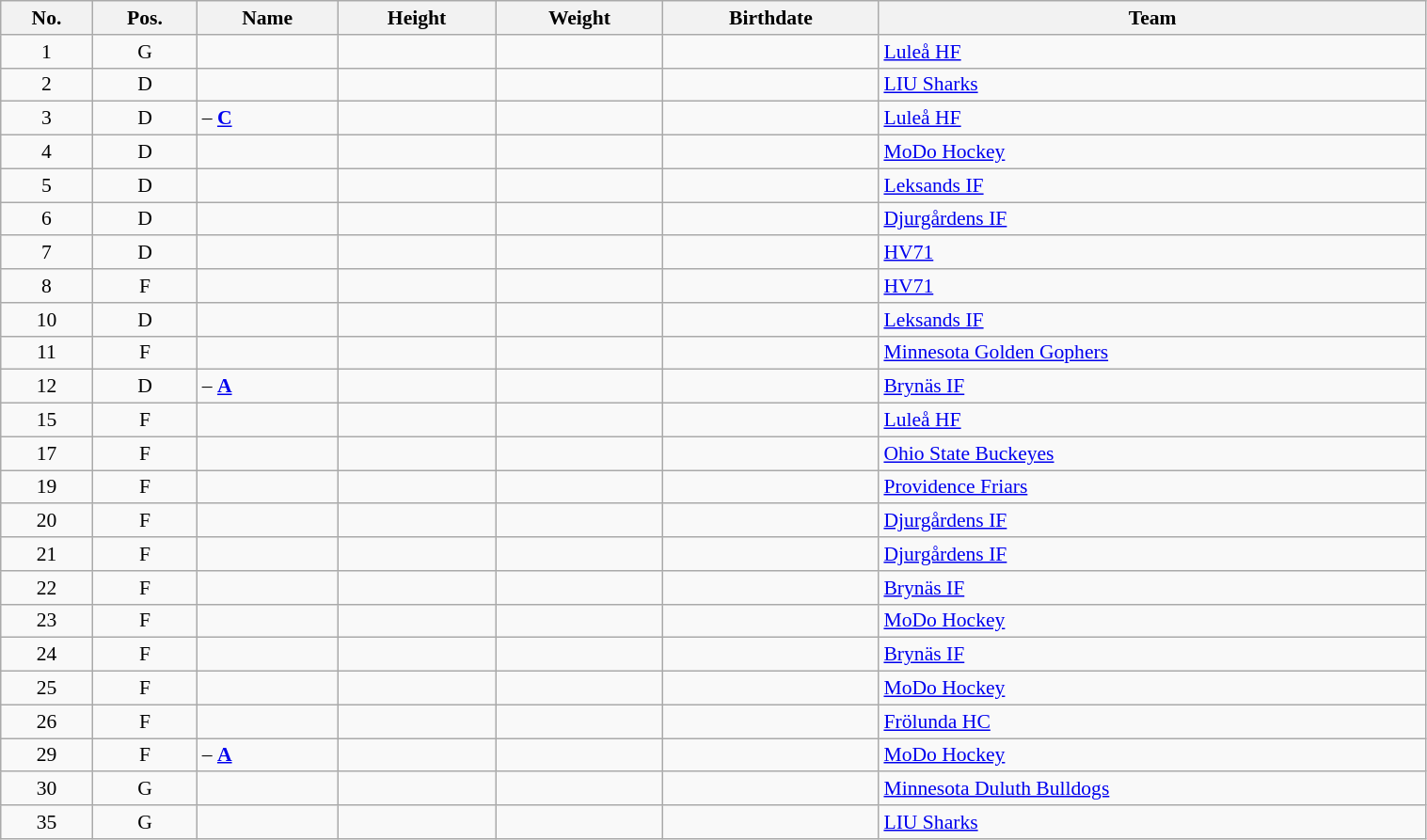<table width="80%" class="wikitable sortable" style="font-size: 90%; text-align: center;">
<tr>
<th>No.</th>
<th>Pos.</th>
<th>Name</th>
<th>Height</th>
<th>Weight</th>
<th>Birthdate</th>
<th>Team</th>
</tr>
<tr>
<td>1</td>
<td>G</td>
<td align=left></td>
<td></td>
<td></td>
<td></td>
<td style="text-align:left;"> <a href='#'>Luleå HF</a></td>
</tr>
<tr>
<td>2</td>
<td>D</td>
<td align=left></td>
<td></td>
<td></td>
<td></td>
<td align="left"> <a href='#'>LIU Sharks</a></td>
</tr>
<tr>
<td>3</td>
<td>D</td>
<td align=left> – <a href='#'><strong>C</strong></a></td>
<td></td>
<td></td>
<td></td>
<td style="text-align:left;"> <a href='#'>Luleå HF</a></td>
</tr>
<tr>
<td>4</td>
<td>D</td>
<td align=left></td>
<td></td>
<td></td>
<td></td>
<td align="left"> <a href='#'>MoDo Hockey</a></td>
</tr>
<tr>
<td>5</td>
<td>D</td>
<td align=left></td>
<td></td>
<td></td>
<td></td>
<td align="left"> <a href='#'>Leksands IF</a></td>
</tr>
<tr>
<td>6</td>
<td>D</td>
<td align=left></td>
<td></td>
<td></td>
<td></td>
<td style="text-align:left;"> <a href='#'>Djurgårdens IF</a></td>
</tr>
<tr>
<td>7</td>
<td>D</td>
<td align=left></td>
<td></td>
<td></td>
<td></td>
<td style="text-align:left;"> <a href='#'>HV71</a></td>
</tr>
<tr>
<td>8</td>
<td>F</td>
<td align=left></td>
<td></td>
<td></td>
<td></td>
<td style="text-align:left;"> <a href='#'>HV71</a></td>
</tr>
<tr>
<td>10</td>
<td>D</td>
<td align=left></td>
<td></td>
<td></td>
<td></td>
<td align="left"> <a href='#'>Leksands IF</a></td>
</tr>
<tr>
<td>11</td>
<td>F</td>
<td align=left></td>
<td></td>
<td></td>
<td></td>
<td style="text-align:left;"> <a href='#'>Minnesota Golden Gophers</a></td>
</tr>
<tr>
<td>12</td>
<td>D</td>
<td align=left> – <a href='#'><strong>A</strong></a></td>
<td></td>
<td></td>
<td></td>
<td style="text-align:left;"> <a href='#'>Brynäs IF</a></td>
</tr>
<tr>
<td>15</td>
<td>F</td>
<td align=left></td>
<td></td>
<td></td>
<td></td>
<td align="left"> <a href='#'>Luleå HF</a></td>
</tr>
<tr>
<td>17</td>
<td>F</td>
<td align=left></td>
<td></td>
<td></td>
<td></td>
<td style="text-align:left;"> <a href='#'>Ohio State Buckeyes</a></td>
</tr>
<tr>
<td>19</td>
<td>F</td>
<td align=left></td>
<td></td>
<td></td>
<td></td>
<td style="text-align:left;"> <a href='#'>Providence Friars</a></td>
</tr>
<tr>
<td>20</td>
<td>F</td>
<td align=left></td>
<td></td>
<td></td>
<td></td>
<td style="text-align:left;"> <a href='#'>Djurgårdens IF</a></td>
</tr>
<tr>
<td>21</td>
<td>F</td>
<td align=left></td>
<td></td>
<td></td>
<td></td>
<td style="text-align:left;"> <a href='#'>Djurgårdens IF</a></td>
</tr>
<tr>
<td>22</td>
<td>F</td>
<td align=left></td>
<td></td>
<td></td>
<td></td>
<td style="text-align:left;"> <a href='#'>Brynäs IF</a></td>
</tr>
<tr>
<td>23</td>
<td>F</td>
<td align=left></td>
<td></td>
<td></td>
<td></td>
<td style="text-align:left;"> <a href='#'>MoDo Hockey</a></td>
</tr>
<tr>
<td>24</td>
<td>F</td>
<td align=left></td>
<td></td>
<td></td>
<td></td>
<td style="text-align:left;"> <a href='#'>Brynäs IF</a></td>
</tr>
<tr>
<td>25</td>
<td>F</td>
<td align=left></td>
<td></td>
<td></td>
<td></td>
<td style="text-align:left;"> <a href='#'>MoDo Hockey</a></td>
</tr>
<tr>
<td>26</td>
<td>F</td>
<td align=left></td>
<td></td>
<td></td>
<td></td>
<td style="text-align:left;"> <a href='#'>Frölunda HC</a></td>
</tr>
<tr>
<td>29</td>
<td>F</td>
<td align=left> – <a href='#'><strong>A</strong></a></td>
<td></td>
<td></td>
<td></td>
<td style="text-align:left;"> <a href='#'>MoDo Hockey</a></td>
</tr>
<tr>
<td>30</td>
<td>G</td>
<td align=left></td>
<td></td>
<td></td>
<td></td>
<td style="text-align:left;"> <a href='#'>Minnesota Duluth Bulldogs</a></td>
</tr>
<tr>
<td>35</td>
<td>G</td>
<td align=left></td>
<td></td>
<td></td>
<td></td>
<td style="text-align:left;"> <a href='#'>LIU Sharks</a></td>
</tr>
</table>
